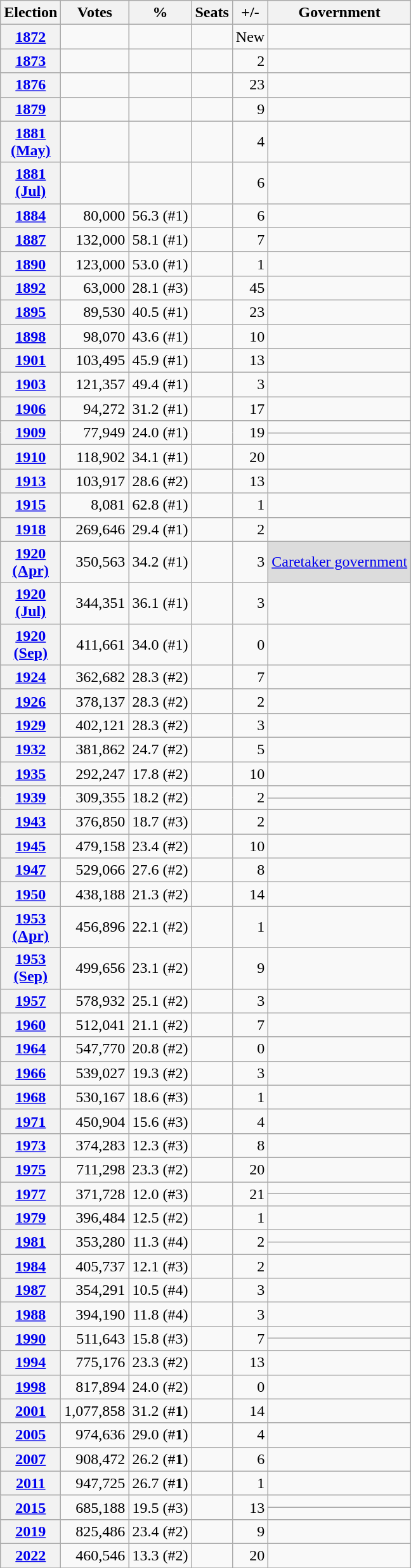<table class="wikitable" style="text-align:right;">
<tr>
<th>Election</th>
<th>Votes</th>
<th>%</th>
<th>Seats</th>
<th>+/-</th>
<th>Government</th>
</tr>
<tr>
<th><strong><a href='#'>1872</a></strong></th>
<td></td>
<td></td>
<td></td>
<td>New</td>
<td></td>
</tr>
<tr>
<th><strong><a href='#'>1873</a></strong></th>
<td></td>
<td></td>
<td></td>
<td> 2</td>
<td></td>
</tr>
<tr>
<th><strong><a href='#'>1876</a></strong></th>
<td></td>
<td></td>
<td></td>
<td> 23</td>
<td></td>
</tr>
<tr>
<th><strong><a href='#'>1879</a></strong></th>
<td></td>
<td></td>
<td></td>
<td> 9</td>
<td></td>
</tr>
<tr>
<th><strong><a href='#'>1881<br>(May)</a></strong></th>
<td></td>
<td></td>
<td></td>
<td> 4</td>
<td></td>
</tr>
<tr>
<th><strong><a href='#'>1881<br>(Jul)</a></strong></th>
<td></td>
<td></td>
<td></td>
<td> 6</td>
<td></td>
</tr>
<tr>
<th><strong><a href='#'>1884</a></strong></th>
<td>80,000</td>
<td>56.3 (#1)</td>
<td></td>
<td> 6</td>
<td></td>
</tr>
<tr>
<th><strong><a href='#'>1887</a></strong></th>
<td>132,000</td>
<td>58.1 (#1)</td>
<td></td>
<td> 7</td>
<td></td>
</tr>
<tr>
<th><strong><a href='#'>1890</a></strong></th>
<td>123,000</td>
<td>53.0 (#1)</td>
<td></td>
<td> 1</td>
<td></td>
</tr>
<tr>
<th><strong><a href='#'>1892</a></strong></th>
<td>63,000</td>
<td>28.1 (#3)</td>
<td></td>
<td> 45</td>
<td></td>
</tr>
<tr>
<th><strong><a href='#'>1895</a></strong></th>
<td>89,530</td>
<td>40.5 (#1)</td>
<td></td>
<td> 23</td>
<td></td>
</tr>
<tr>
<th><strong><a href='#'>1898</a></strong></th>
<td>98,070</td>
<td>43.6 (#1)</td>
<td></td>
<td> 10</td>
<td></td>
</tr>
<tr>
<th><strong><a href='#'>1901</a></strong></th>
<td>103,495</td>
<td>45.9 (#1)</td>
<td></td>
<td> 13</td>
<td></td>
</tr>
<tr>
<th><strong><a href='#'>1903</a></strong></th>
<td>121,357</td>
<td>49.4 (#1)</td>
<td></td>
<td> 3</td>
<td></td>
</tr>
<tr>
<th><strong><a href='#'>1906</a></strong></th>
<td>94,272</td>
<td>31.2 (#1)</td>
<td></td>
<td> 17</td>
<td></td>
</tr>
<tr>
<th rowspan="2"><strong><a href='#'>1909</a></strong></th>
<td rowspan="2">77,949</td>
<td rowspan="2">24.0 (#1)</td>
<td rowspan="2"></td>
<td rowspan="2"> 19</td>
<td> </td>
</tr>
<tr>
<td> </td>
</tr>
<tr>
<th><strong><a href='#'>1910</a></strong></th>
<td>118,902</td>
<td>34.1 (#1)</td>
<td></td>
<td> 20</td>
<td></td>
</tr>
<tr>
<th><strong><a href='#'>1913</a></strong></th>
<td>103,917</td>
<td>28.6 (#2)</td>
<td></td>
<td> 13</td>
<td></td>
</tr>
<tr>
<th><strong><a href='#'>1915</a></strong></th>
<td>8,081</td>
<td>62.8 (#1)</td>
<td></td>
<td> 1</td>
<td></td>
</tr>
<tr>
<th><strong><a href='#'>1918</a></strong></th>
<td>269,646</td>
<td>29.4 (#1)</td>
<td></td>
<td> 2</td>
<td></td>
</tr>
<tr>
<th><strong><a href='#'>1920<br>(Apr)</a></strong></th>
<td>350,563</td>
<td>34.2 (#1)</td>
<td></td>
<td> 3</td>
<td style=background:#dcdcdc><a href='#'>Caretaker government</a></td>
</tr>
<tr>
<th><strong><a href='#'>1920<br>(Jul)</a></strong></th>
<td>344,351</td>
<td>36.1 (#1)</td>
<td></td>
<td> 3</td>
<td></td>
</tr>
<tr>
<th><strong><a href='#'>1920<br>(Sep)</a></strong></th>
<td>411,661</td>
<td>34.0 (#1)</td>
<td></td>
<td> 0</td>
<td></td>
</tr>
<tr>
<th><strong><a href='#'>1924</a></strong></th>
<td>362,682</td>
<td>28.3 (#2)</td>
<td></td>
<td> 7</td>
<td></td>
</tr>
<tr>
<th><strong><a href='#'>1926</a></strong></th>
<td>378,137</td>
<td>28.3 (#2)</td>
<td></td>
<td> 2</td>
<td></td>
</tr>
<tr>
<th><strong><a href='#'>1929</a></strong></th>
<td>402,121</td>
<td>28.3 (#2)</td>
<td></td>
<td> 3</td>
<td></td>
</tr>
<tr>
<th><strong><a href='#'>1932</a></strong></th>
<td>381,862</td>
<td>24.7 (#2)</td>
<td></td>
<td> 5</td>
<td></td>
</tr>
<tr>
<th><strong><a href='#'>1935</a></strong></th>
<td>292,247</td>
<td>17.8 (#2)</td>
<td></td>
<td> 10</td>
<td></td>
</tr>
<tr>
<th rowspan="2"><strong><a href='#'>1939</a></strong></th>
<td rowspan="2">309,355</td>
<td rowspan="2">18.2 (#2)</td>
<td rowspan="2"></td>
<td rowspan="2"> 2</td>
<td> </td>
</tr>
<tr>
<td> </td>
</tr>
<tr>
<th><strong><a href='#'>1943</a></strong></th>
<td>376,850</td>
<td>18.7 (#3)</td>
<td></td>
<td> 2</td>
<td></td>
</tr>
<tr>
<th><strong><a href='#'>1945</a></strong></th>
<td>479,158</td>
<td>23.4 (#2)</td>
<td></td>
<td> 10</td>
<td></td>
</tr>
<tr>
<th><strong><a href='#'>1947</a></strong> </th>
<td>529,066</td>
<td>27.6 (#2)</td>
<td></td>
<td> 8</td>
<td></td>
</tr>
<tr>
<th><strong><a href='#'>1950</a></strong></th>
<td>438,188</td>
<td>21.3 (#2)</td>
<td></td>
<td> 14</td>
<td></td>
</tr>
<tr>
<th><strong><a href='#'>1953<br>(Apr)</a></strong></th>
<td>456,896</td>
<td>22.1 (#2)</td>
<td></td>
<td> 1</td>
<td></td>
</tr>
<tr>
<th><strong><a href='#'>1953<br>(Sep)</a></strong></th>
<td>499,656</td>
<td>23.1 (#2)</td>
<td></td>
<td> 9</td>
<td></td>
</tr>
<tr>
<th><strong><a href='#'>1957</a></strong></th>
<td>578,932</td>
<td>25.1 (#2)</td>
<td></td>
<td> 3</td>
<td></td>
</tr>
<tr>
<th><strong><a href='#'>1960</a></strong></th>
<td>512,041</td>
<td>21.1 (#2)</td>
<td></td>
<td> 7</td>
<td></td>
</tr>
<tr>
<th><strong><a href='#'>1964</a></strong></th>
<td>547,770</td>
<td>20.8 (#2)</td>
<td></td>
<td> 0</td>
<td></td>
</tr>
<tr>
<th><strong><a href='#'>1966</a></strong></th>
<td>539,027</td>
<td>19.3 (#2)</td>
<td></td>
<td> 3</td>
<td></td>
</tr>
<tr>
<th><strong><a href='#'>1968</a></strong></th>
<td>530,167</td>
<td>18.6 (#3)</td>
<td></td>
<td> 1</td>
<td></td>
</tr>
<tr>
<th><strong><a href='#'>1971</a></strong></th>
<td>450,904</td>
<td>15.6 (#3)</td>
<td></td>
<td> 4</td>
<td></td>
</tr>
<tr>
<th><strong><a href='#'>1973</a></strong></th>
<td>374,283</td>
<td>12.3 (#3)</td>
<td></td>
<td> 8</td>
<td></td>
</tr>
<tr>
<th><strong><a href='#'>1975</a></strong></th>
<td>711,298</td>
<td>23.3 (#2)</td>
<td></td>
<td> 20</td>
<td></td>
</tr>
<tr>
<th rowspan="2"><strong><a href='#'>1977</a></strong></th>
<td rowspan="2">371,728</td>
<td rowspan="2">12.0 (#3)</td>
<td rowspan="2"></td>
<td rowspan="2"> 21</td>
<td> </td>
</tr>
<tr>
<td> </td>
</tr>
<tr>
<th><strong><a href='#'>1979</a></strong></th>
<td>396,484</td>
<td>12.5 (#2)</td>
<td></td>
<td> 1</td>
<td></td>
</tr>
<tr>
<th rowspan="2"><strong><a href='#'>1981</a></strong></th>
<td rowspan="2">353,280</td>
<td rowspan="2">11.3 (#4)</td>
<td rowspan="2"></td>
<td rowspan="2"> 2</td>
<td> </td>
</tr>
<tr>
<td> </td>
</tr>
<tr>
<th><strong><a href='#'>1984</a></strong></th>
<td>405,737</td>
<td>12.1 (#3)</td>
<td></td>
<td> 2</td>
<td></td>
</tr>
<tr>
<th><strong><a href='#'>1987</a></strong></th>
<td>354,291</td>
<td>10.5 (#4)</td>
<td></td>
<td> 3</td>
<td></td>
</tr>
<tr>
<th><strong><a href='#'>1988</a></strong></th>
<td>394,190</td>
<td>11.8 (#4)</td>
<td></td>
<td> 3</td>
<td></td>
</tr>
<tr>
<th rowspan="2"><strong><a href='#'>1990</a></strong></th>
<td rowspan="2">511,643</td>
<td rowspan="2">15.8 (#3)</td>
<td rowspan="2"></td>
<td rowspan="2"> 7</td>
<td> </td>
</tr>
<tr>
<td> </td>
</tr>
<tr>
<th><strong><a href='#'>1994</a></strong></th>
<td>775,176</td>
<td>23.3 (#2)</td>
<td></td>
<td> 13</td>
<td></td>
</tr>
<tr>
<th><strong><a href='#'>1998</a></strong></th>
<td>817,894</td>
<td>24.0 (#2)</td>
<td></td>
<td> 0</td>
<td></td>
</tr>
<tr>
<th><strong><a href='#'>2001</a></strong></th>
<td>1,077,858</td>
<td>31.2 (#<strong>1</strong>)</td>
<td></td>
<td> 14</td>
<td></td>
</tr>
<tr>
<th><strong><a href='#'>2005</a></strong></th>
<td>974,636</td>
<td>29.0 (#<strong>1</strong>)</td>
<td></td>
<td> 4</td>
<td></td>
</tr>
<tr>
<th><strong><a href='#'>2007</a></strong></th>
<td>908,472</td>
<td>26.2 (#<strong>1</strong>)</td>
<td></td>
<td> 6</td>
<td></td>
</tr>
<tr>
<th><strong><a href='#'>2011</a></strong></th>
<td>947,725</td>
<td>26.7 (#<strong>1</strong>)</td>
<td></td>
<td> 1</td>
<td></td>
</tr>
<tr>
<th rowspan="2"><strong><a href='#'>2015</a></strong></th>
<td rowspan="2">685,188</td>
<td rowspan="2">19.5 (#3)</td>
<td rowspan="2"></td>
<td rowspan="2"> 13</td>
<td> </td>
</tr>
<tr>
<td> </td>
</tr>
<tr>
<th><strong><a href='#'>2019</a></strong></th>
<td>825,486</td>
<td>23.4 (#2)</td>
<td></td>
<td> 9</td>
<td></td>
</tr>
<tr>
<th><strong><a href='#'>2022</a></strong></th>
<td>460,546</td>
<td>13.3 (#2)</td>
<td></td>
<td> 20</td>
<td></td>
</tr>
<tr>
</tr>
</table>
